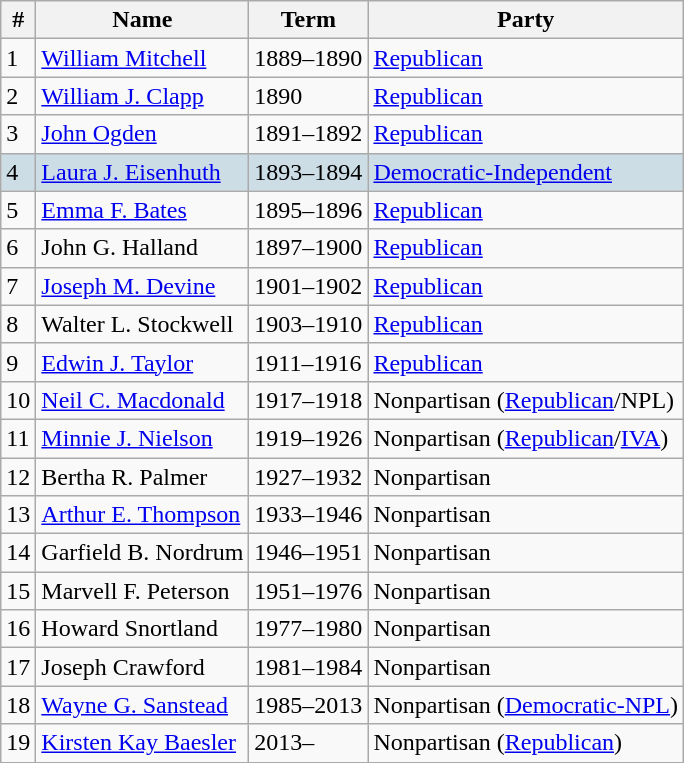<table class=wikitable>
<tr>
<th>#</th>
<th>Name</th>
<th>Term</th>
<th>Party</th>
</tr>
<tr>
<td>1</td>
<td><a href='#'>William Mitchell</a></td>
<td>1889–1890</td>
<td><a href='#'>Republican</a></td>
</tr>
<tr>
<td>2</td>
<td><a href='#'>William J. Clapp</a></td>
<td>1890</td>
<td><a href='#'>Republican</a></td>
</tr>
<tr>
<td>3</td>
<td><a href='#'>John Ogden</a></td>
<td>1891–1892</td>
<td><a href='#'>Republican</a></td>
</tr>
<tr bgcolor="#CCDDE6">
<td>4</td>
<td><a href='#'>Laura J. Eisenhuth</a></td>
<td>1893–1894</td>
<td><a href='#'>Democratic-Independent</a></td>
</tr>
<tr>
<td>5</td>
<td><a href='#'>Emma F. Bates</a></td>
<td>1895–1896</td>
<td><a href='#'>Republican</a></td>
</tr>
<tr>
<td>6</td>
<td>John G. Halland</td>
<td>1897–1900</td>
<td><a href='#'>Republican</a></td>
</tr>
<tr>
<td>7</td>
<td><a href='#'>Joseph M. Devine</a></td>
<td>1901–1902</td>
<td><a href='#'>Republican</a></td>
</tr>
<tr>
<td>8</td>
<td>Walter L. Stockwell</td>
<td>1903–1910</td>
<td><a href='#'>Republican</a></td>
</tr>
<tr>
<td>9</td>
<td><a href='#'>Edwin J. Taylor</a></td>
<td>1911–1916</td>
<td><a href='#'>Republican</a></td>
</tr>
<tr>
<td>10</td>
<td><a href='#'>Neil C. Macdonald</a></td>
<td>1917–1918</td>
<td>Nonpartisan (<a href='#'>Republican</a>/NPL)</td>
</tr>
<tr>
<td>11</td>
<td><a href='#'>Minnie J. Nielson</a></td>
<td>1919–1926</td>
<td>Nonpartisan (<a href='#'>Republican</a>/<a href='#'>IVA</a>)</td>
</tr>
<tr>
<td>12</td>
<td>Bertha R. Palmer</td>
<td>1927–1932</td>
<td>Nonpartisan</td>
</tr>
<tr>
<td>13</td>
<td><a href='#'>Arthur E. Thompson</a></td>
<td>1933–1946</td>
<td>Nonpartisan</td>
</tr>
<tr>
<td>14</td>
<td>Garfield B. Nordrum</td>
<td>1946–1951</td>
<td>Nonpartisan</td>
</tr>
<tr>
<td>15</td>
<td>Marvell F. Peterson</td>
<td>1951–1976</td>
<td>Nonpartisan</td>
</tr>
<tr>
<td>16</td>
<td>Howard Snortland</td>
<td>1977–1980</td>
<td>Nonpartisan</td>
</tr>
<tr>
<td>17</td>
<td>Joseph Crawford</td>
<td>1981–1984</td>
<td>Nonpartisan</td>
</tr>
<tr>
<td>18</td>
<td><a href='#'>Wayne G. Sanstead</a></td>
<td>1985–2013</td>
<td>Nonpartisan (<a href='#'>Democratic-NPL</a>)</td>
</tr>
<tr>
<td>19</td>
<td><a href='#'>Kirsten Kay Baesler</a></td>
<td>2013–</td>
<td>Nonpartisan (<a href='#'>Republican</a>)</td>
</tr>
</table>
